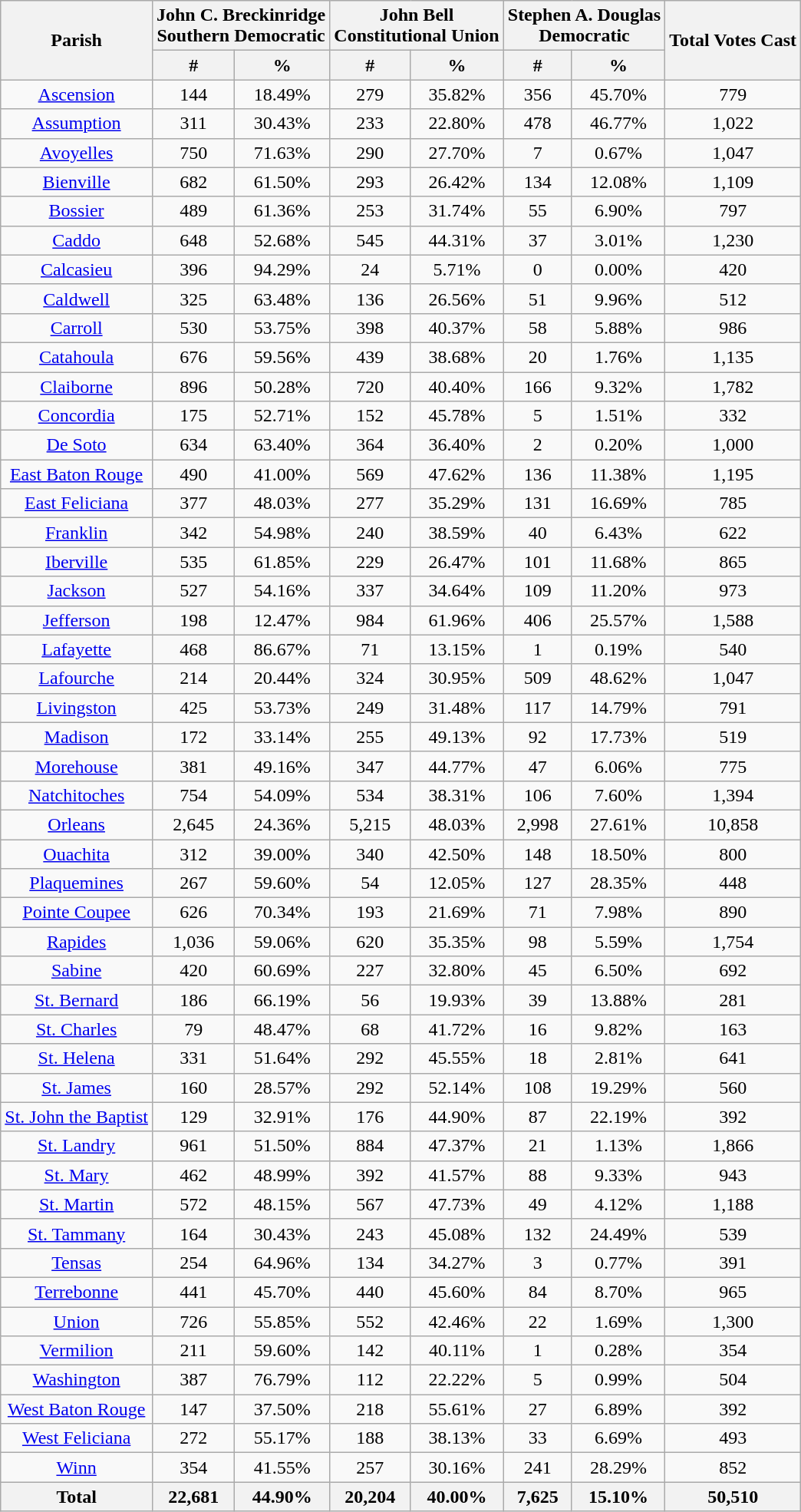<table class="wikitable sortable">
<tr>
<th rowspan="2">Parish</th>
<th colspan="2">John C. Breckinridge<br>Southern Democratic</th>
<th colspan="2">John Bell<br>Constitutional Union</th>
<th colspan="2">Stephen A. Douglas<br>Democratic</th>
<th rowspan="2">Total Votes Cast</th>
</tr>
<tr style="text-align:center;">
<th>#</th>
<th>%</th>
<th>#</th>
<th>%</th>
<th>#</th>
<th>%</th>
</tr>
<tr style="text-align:center;">
<td><a href='#'>Ascension</a></td>
<td>144</td>
<td>18.49%</td>
<td>279</td>
<td>35.82%</td>
<td>356</td>
<td>45.70%</td>
<td>779</td>
</tr>
<tr style="text-align:center;">
<td><a href='#'>Assumption</a></td>
<td>311</td>
<td>30.43%</td>
<td>233</td>
<td>22.80%</td>
<td>478</td>
<td>46.77%</td>
<td>1,022</td>
</tr>
<tr style="text-align:center;">
<td><a href='#'>Avoyelles</a></td>
<td>750</td>
<td>71.63%</td>
<td>290</td>
<td>27.70%</td>
<td>7</td>
<td>0.67%</td>
<td>1,047</td>
</tr>
<tr style="text-align:center;">
<td><a href='#'>Bienville</a></td>
<td>682</td>
<td>61.50%</td>
<td>293</td>
<td>26.42%</td>
<td>134</td>
<td>12.08%</td>
<td>1,109</td>
</tr>
<tr style="text-align:center;">
<td><a href='#'>Bossier</a></td>
<td>489</td>
<td>61.36%</td>
<td>253</td>
<td>31.74%</td>
<td>55</td>
<td>6.90%</td>
<td>797</td>
</tr>
<tr style="text-align:center;">
<td><a href='#'>Caddo</a></td>
<td>648</td>
<td>52.68%</td>
<td>545</td>
<td>44.31%</td>
<td>37</td>
<td>3.01%</td>
<td>1,230</td>
</tr>
<tr style="text-align:center;">
<td><a href='#'>Calcasieu</a></td>
<td>396</td>
<td>94.29%</td>
<td>24</td>
<td>5.71%</td>
<td>0</td>
<td>0.00%</td>
<td>420</td>
</tr>
<tr style="text-align:center;">
<td><a href='#'>Caldwell</a></td>
<td>325</td>
<td>63.48%</td>
<td>136</td>
<td>26.56%</td>
<td>51</td>
<td>9.96%</td>
<td>512</td>
</tr>
<tr style="text-align:center;">
<td><a href='#'>Carroll</a></td>
<td>530</td>
<td>53.75%</td>
<td>398</td>
<td>40.37%</td>
<td>58</td>
<td>5.88%</td>
<td>986</td>
</tr>
<tr style="text-align:center;">
<td><a href='#'>Catahoula</a></td>
<td>676</td>
<td>59.56%</td>
<td>439</td>
<td>38.68%</td>
<td>20</td>
<td>1.76%</td>
<td>1,135</td>
</tr>
<tr style="text-align:center;">
<td><a href='#'>Claiborne</a></td>
<td>896</td>
<td>50.28%</td>
<td>720</td>
<td>40.40%</td>
<td>166</td>
<td>9.32%</td>
<td>1,782</td>
</tr>
<tr style="text-align:center;">
<td><a href='#'>Concordia</a></td>
<td>175</td>
<td>52.71%</td>
<td>152</td>
<td>45.78%</td>
<td>5</td>
<td>1.51%</td>
<td>332</td>
</tr>
<tr style="text-align:center;">
<td><a href='#'>De Soto</a></td>
<td>634</td>
<td>63.40%</td>
<td>364</td>
<td>36.40%</td>
<td>2</td>
<td>0.20%</td>
<td>1,000</td>
</tr>
<tr style="text-align:center;">
<td><a href='#'>East Baton Rouge</a></td>
<td>490</td>
<td>41.00%</td>
<td>569</td>
<td>47.62%</td>
<td>136</td>
<td>11.38%</td>
<td>1,195</td>
</tr>
<tr style="text-align:center;">
<td><a href='#'>East Feliciana</a></td>
<td>377</td>
<td>48.03%</td>
<td>277</td>
<td>35.29%</td>
<td>131</td>
<td>16.69%</td>
<td>785</td>
</tr>
<tr style="text-align:center;">
<td><a href='#'>Franklin</a></td>
<td>342</td>
<td>54.98%</td>
<td>240</td>
<td>38.59%</td>
<td>40</td>
<td>6.43%</td>
<td>622</td>
</tr>
<tr style="text-align:center;">
<td><a href='#'>Iberville</a></td>
<td>535</td>
<td>61.85%</td>
<td>229</td>
<td>26.47%</td>
<td>101</td>
<td>11.68%</td>
<td>865</td>
</tr>
<tr style="text-align:center;">
<td><a href='#'>Jackson</a></td>
<td>527</td>
<td>54.16%</td>
<td>337</td>
<td>34.64%</td>
<td>109</td>
<td>11.20%</td>
<td>973</td>
</tr>
<tr style="text-align:center;">
<td><a href='#'>Jefferson</a></td>
<td>198</td>
<td>12.47%</td>
<td>984</td>
<td>61.96%</td>
<td>406</td>
<td>25.57%</td>
<td>1,588</td>
</tr>
<tr style="text-align:center;">
<td><a href='#'>Lafayette</a></td>
<td>468</td>
<td>86.67%</td>
<td>71</td>
<td>13.15%</td>
<td>1</td>
<td>0.19%</td>
<td>540</td>
</tr>
<tr style="text-align:center;">
<td><a href='#'>Lafourche</a></td>
<td>214</td>
<td>20.44%</td>
<td>324</td>
<td>30.95%</td>
<td>509</td>
<td>48.62%</td>
<td>1,047</td>
</tr>
<tr style="text-align:center;">
<td><a href='#'>Livingston</a></td>
<td>425</td>
<td>53.73%</td>
<td>249</td>
<td>31.48%</td>
<td>117</td>
<td>14.79%</td>
<td>791</td>
</tr>
<tr style="text-align:center;">
<td><a href='#'>Madison</a></td>
<td>172</td>
<td>33.14%</td>
<td>255</td>
<td>49.13%</td>
<td>92</td>
<td>17.73%</td>
<td>519</td>
</tr>
<tr style="text-align:center;">
<td><a href='#'>Morehouse</a></td>
<td>381</td>
<td>49.16%</td>
<td>347</td>
<td>44.77%</td>
<td>47</td>
<td>6.06%</td>
<td>775</td>
</tr>
<tr style="text-align:center;">
<td><a href='#'>Natchitoches</a></td>
<td>754</td>
<td>54.09%</td>
<td>534</td>
<td>38.31%</td>
<td>106</td>
<td>7.60%</td>
<td>1,394</td>
</tr>
<tr style="text-align:center;">
<td><a href='#'>Orleans</a></td>
<td>2,645</td>
<td>24.36%</td>
<td>5,215</td>
<td>48.03%</td>
<td>2,998</td>
<td>27.61%</td>
<td>10,858</td>
</tr>
<tr style="text-align:center;">
<td><a href='#'>Ouachita</a></td>
<td>312</td>
<td>39.00%</td>
<td>340</td>
<td>42.50%</td>
<td>148</td>
<td>18.50%</td>
<td>800</td>
</tr>
<tr style="text-align:center;">
<td><a href='#'>Plaquemines</a></td>
<td>267</td>
<td>59.60%</td>
<td>54</td>
<td>12.05%</td>
<td>127</td>
<td>28.35%</td>
<td>448</td>
</tr>
<tr style="text-align:center;">
<td><a href='#'>Pointe Coupee</a></td>
<td>626</td>
<td>70.34%</td>
<td>193</td>
<td>21.69%</td>
<td>71</td>
<td>7.98%</td>
<td>890</td>
</tr>
<tr style="text-align:center;">
<td><a href='#'>Rapides</a></td>
<td>1,036</td>
<td>59.06%</td>
<td>620</td>
<td>35.35%</td>
<td>98</td>
<td>5.59%</td>
<td>1,754</td>
</tr>
<tr style="text-align:center;">
<td><a href='#'>Sabine</a></td>
<td>420</td>
<td>60.69%</td>
<td>227</td>
<td>32.80%</td>
<td>45</td>
<td>6.50%</td>
<td>692</td>
</tr>
<tr style="text-align:center;">
<td><a href='#'>St. Bernard</a></td>
<td>186</td>
<td>66.19%</td>
<td>56</td>
<td>19.93%</td>
<td>39</td>
<td>13.88%</td>
<td>281</td>
</tr>
<tr style="text-align:center;">
<td><a href='#'>St. Charles</a></td>
<td>79</td>
<td>48.47%</td>
<td>68</td>
<td>41.72%</td>
<td>16</td>
<td>9.82%</td>
<td>163</td>
</tr>
<tr style="text-align:center;">
<td><a href='#'>St. Helena</a></td>
<td>331</td>
<td>51.64%</td>
<td>292</td>
<td>45.55%</td>
<td>18</td>
<td>2.81%</td>
<td>641</td>
</tr>
<tr style="text-align:center;">
<td><a href='#'>St. James</a></td>
<td>160</td>
<td>28.57%</td>
<td>292</td>
<td>52.14%</td>
<td>108</td>
<td>19.29%</td>
<td>560</td>
</tr>
<tr style="text-align:center;">
<td><a href='#'>St. John the Baptist</a></td>
<td>129</td>
<td>32.91%</td>
<td>176</td>
<td>44.90%</td>
<td>87</td>
<td>22.19%</td>
<td>392</td>
</tr>
<tr style="text-align:center;">
<td><a href='#'>St. Landry</a></td>
<td>961</td>
<td>51.50%</td>
<td>884</td>
<td>47.37%</td>
<td>21</td>
<td>1.13%</td>
<td>1,866</td>
</tr>
<tr style="text-align:center;">
<td><a href='#'>St. Mary</a></td>
<td>462</td>
<td>48.99%</td>
<td>392</td>
<td>41.57%</td>
<td>88</td>
<td>9.33%</td>
<td>943</td>
</tr>
<tr style="text-align:center;">
<td><a href='#'>St. Martin</a></td>
<td>572</td>
<td>48.15%</td>
<td>567</td>
<td>47.73%</td>
<td>49</td>
<td>4.12%</td>
<td>1,188</td>
</tr>
<tr style="text-align:center;">
<td><a href='#'>St. Tammany</a></td>
<td>164</td>
<td>30.43%</td>
<td>243</td>
<td>45.08%</td>
<td>132</td>
<td>24.49%</td>
<td>539</td>
</tr>
<tr style="text-align:center;">
<td><a href='#'>Tensas</a></td>
<td>254</td>
<td>64.96%</td>
<td>134</td>
<td>34.27%</td>
<td>3</td>
<td>0.77%</td>
<td>391</td>
</tr>
<tr style="text-align:center;">
<td><a href='#'>Terrebonne</a></td>
<td>441</td>
<td>45.70%</td>
<td>440</td>
<td>45.60%</td>
<td>84</td>
<td>8.70%</td>
<td>965</td>
</tr>
<tr style="text-align:center;">
<td><a href='#'>Union</a></td>
<td>726</td>
<td>55.85%</td>
<td>552</td>
<td>42.46%</td>
<td>22</td>
<td>1.69%</td>
<td>1,300</td>
</tr>
<tr style="text-align:center;">
<td><a href='#'>Vermilion</a></td>
<td>211</td>
<td>59.60%</td>
<td>142</td>
<td>40.11%</td>
<td>1</td>
<td>0.28%</td>
<td>354</td>
</tr>
<tr style="text-align:center;">
<td><a href='#'>Washington</a></td>
<td>387</td>
<td>76.79%</td>
<td>112</td>
<td>22.22%</td>
<td>5</td>
<td>0.99%</td>
<td>504</td>
</tr>
<tr style="text-align:center;">
<td><a href='#'>West Baton Rouge</a></td>
<td>147</td>
<td>37.50%</td>
<td>218</td>
<td>55.61%</td>
<td>27</td>
<td>6.89%</td>
<td>392</td>
</tr>
<tr style="text-align:center;">
<td><a href='#'>West Feliciana</a></td>
<td>272</td>
<td>55.17%</td>
<td>188</td>
<td>38.13%</td>
<td>33</td>
<td>6.69%</td>
<td>493</td>
</tr>
<tr style="text-align:center;">
<td><a href='#'>Winn</a></td>
<td>354</td>
<td>41.55%</td>
<td>257</td>
<td>30.16%</td>
<td>241</td>
<td>28.29%</td>
<td>852</td>
</tr>
<tr style="text-align:center;">
<th>Total</th>
<th>22,681</th>
<th>44.90%</th>
<th>20,204</th>
<th>40.00%</th>
<th>7,625</th>
<th>15.10%</th>
<th>50,510</th>
</tr>
</table>
